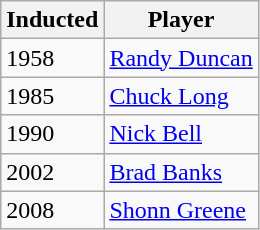<table class="wikitable" style="float:left; margin-right:1em;">
<tr>
<th>Inducted</th>
<th>Player</th>
</tr>
<tr>
<td>1958</td>
<td><a href='#'>Randy Duncan</a></td>
</tr>
<tr>
<td>1985</td>
<td><a href='#'>Chuck Long</a></td>
</tr>
<tr>
<td>1990</td>
<td><a href='#'>Nick Bell</a></td>
</tr>
<tr>
<td>2002</td>
<td><a href='#'>Brad Banks</a></td>
</tr>
<tr>
<td>2008</td>
<td><a href='#'>Shonn Greene</a></td>
</tr>
</table>
